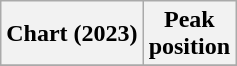<table class="wikitable plainrowheaders" style="text-align:center">
<tr>
<th scope="col">Chart (2023)</th>
<th scope="col">Peak<br>position</th>
</tr>
<tr>
</tr>
</table>
